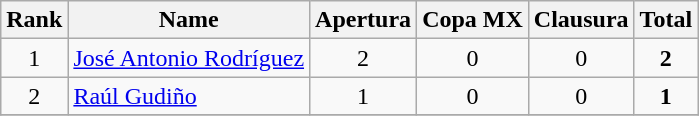<table class="wikitable" style="text-align: center">
<tr>
<th>Rank</th>
<th>Name</th>
<th>Apertura</th>
<th>Copa MX</th>
<th>Clausura</th>
<th>Total</th>
</tr>
<tr>
<td>1</td>
<td align=left> <a href='#'>José Antonio Rodríguez</a></td>
<td>2</td>
<td>0</td>
<td>0</td>
<td><strong>2</strong></td>
</tr>
<tr>
<td>2</td>
<td align=left> <a href='#'>Raúl Gudiño</a></td>
<td>1</td>
<td>0</td>
<td>0</td>
<td><strong>1</strong></td>
</tr>
<tr>
</tr>
</table>
